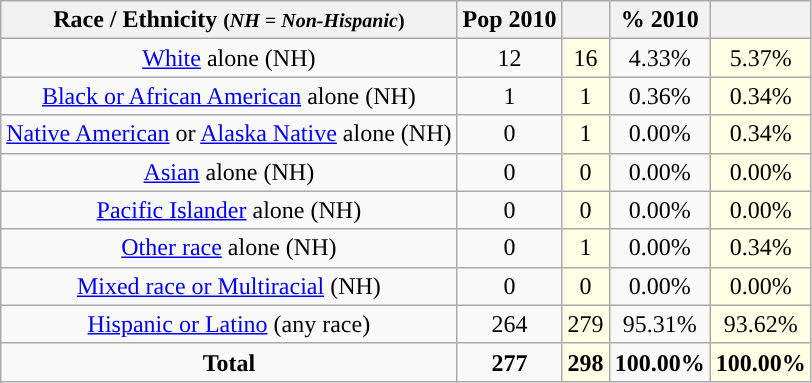<table class="wikitable" style="text-align:center;">
<tr>
<th>Race / Ethnicity <small>(<em>NH = Non-Hispanic</em>)</small></th>
<th>Pop 2010</th>
<th></th>
<th>% 2010</th>
<th></th>
</tr>
<tr>
<td><a href='#'>White</a> alone (NH)</td>
<td>12</td>
<td style='background: #ffffe6;'>16</td>
<td>4.33%</td>
<td style='background: #ffffe6;'>5.37%</td>
</tr>
<tr>
<td><a href='#'>Black or African American</a> alone (NH)</td>
<td>1</td>
<td style='background: #ffffe6;'>1</td>
<td>0.36%</td>
<td style='background: #ffffe6;'>0.34%</td>
</tr>
<tr>
<td><a href='#'>Native American</a> or <a href='#'>Alaska Native</a> alone (NH)</td>
<td>0</td>
<td style='background: #ffffe6;'>1</td>
<td>0.00%</td>
<td style='background: #ffffe6;'>0.34%</td>
</tr>
<tr>
<td><a href='#'>Asian</a> alone (NH)</td>
<td>0</td>
<td style='background: #ffffe6;'>0</td>
<td>0.00%</td>
<td style='background: #ffffe6;'>0.00%</td>
</tr>
<tr>
<td><a href='#'>Pacific Islander</a> alone (NH)</td>
<td>0</td>
<td style='background: #ffffe6;'>0</td>
<td>0.00%</td>
<td style='background: #ffffe6;'>0.00%</td>
</tr>
<tr>
<td><a href='#'>Other race</a> alone (NH)</td>
<td>0</td>
<td style='background: #ffffe6;'>1</td>
<td>0.00%</td>
<td style='background: #ffffe6;'>0.34%</td>
</tr>
<tr>
<td><a href='#'>Mixed race or Multiracial</a> (NH)</td>
<td>0</td>
<td style='background: #ffffe6;'>0</td>
<td>0.00%</td>
<td style='background: #ffffe6;'>0.00%</td>
</tr>
<tr>
<td><a href='#'>Hispanic or Latino</a> (any race)</td>
<td>264</td>
<td style='background: #ffffe6;'>279</td>
<td>95.31%</td>
<td style='background: #ffffe6;'>93.62%</td>
</tr>
<tr>
<td><strong>Total</strong></td>
<td><strong>277</strong></td>
<td style='background: #ffffe6;'><strong>298</strong></td>
<td><strong>100.00%</strong></td>
<td style='background: #ffffe6;'><strong>100.00%</strong></td>
</tr>
</table>
